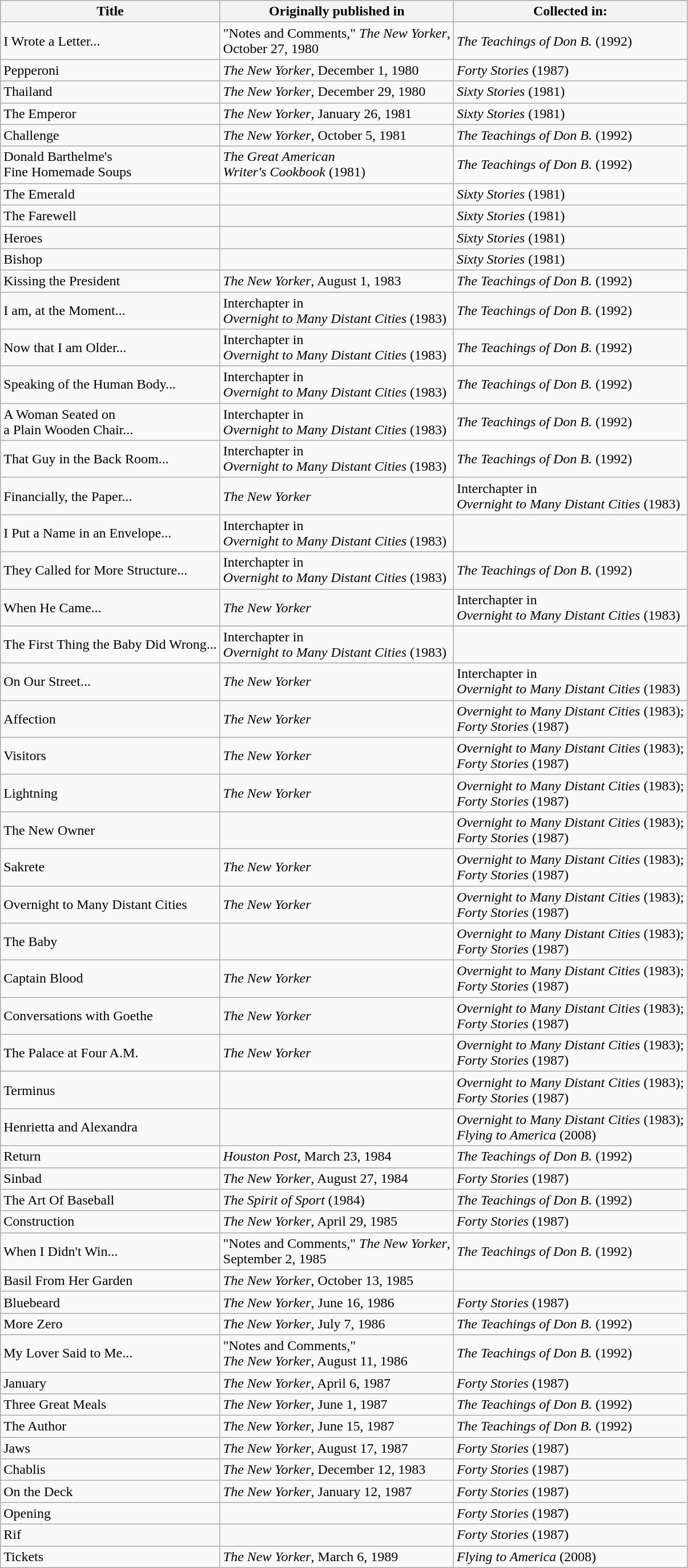<table class="wikitable">
<tr>
<th>Title</th>
<th>Originally published in</th>
<th>Collected in:</th>
</tr>
<tr>
<td>I Wrote a Letter...</td>
<td>"Notes and Comments," <em>The New Yorker</em>,<br>October 27, 1980</td>
<td><em>The Teachings of Don B.</em> (1992)</td>
</tr>
<tr>
<td>Pepperoni</td>
<td><em>The New Yorker</em>, December 1, 1980</td>
<td><em>Forty Stories</em> (1987)</td>
</tr>
<tr>
<td>Thailand</td>
<td><em>The New Yorker</em>, December 29, 1980</td>
<td><em>Sixty Stories</em> (1981)</td>
</tr>
<tr>
<td>The Emperor</td>
<td><em>The New Yorker</em>, January 26, 1981</td>
<td><em>Sixty Stories</em> (1981)</td>
</tr>
<tr>
<td>Challenge</td>
<td><em>The New Yorker</em>, October 5, 1981</td>
<td><em>The Teachings of Don B.</em> (1992)</td>
</tr>
<tr>
<td>Donald Barthelme's<br>Fine Homemade Soups</td>
<td><em>The Great American<br>Writer's Cookbook</em> (1981)</td>
<td><em>The Teachings of Don B.</em> (1992)</td>
</tr>
<tr>
<td>The Emerald</td>
<td></td>
<td><em>Sixty Stories</em> (1981)</td>
</tr>
<tr>
<td>The Farewell</td>
<td></td>
<td><em>Sixty Stories</em> (1981)</td>
</tr>
<tr>
<td>Heroes</td>
<td></td>
<td><em>Sixty Stories</em> (1981)</td>
</tr>
<tr>
<td>Bishop</td>
<td></td>
<td><em>Sixty Stories</em> (1981)</td>
</tr>
<tr>
<td>Kissing the President</td>
<td><em>The New Yorker</em>, August 1, 1983</td>
<td><em>The Teachings of Don B.</em> (1992)</td>
</tr>
<tr>
<td>I am, at the Moment...</td>
<td>Interchapter in <br><em>Overnight to Many Distant Cities</em> (1983)</td>
<td><em>The Teachings of Don B.</em> (1992)</td>
</tr>
<tr>
<td>Now that I am Older...</td>
<td>Interchapter in <br><em>Overnight to Many Distant Cities</em> (1983)</td>
<td><em>The Teachings of Don B.</em> (1992)</td>
</tr>
<tr>
<td>Speaking of the Human Body...</td>
<td>Interchapter in <br><em>Overnight to Many Distant Cities</em> (1983)</td>
<td><em>The Teachings of Don B.</em> (1992)</td>
</tr>
<tr>
<td>A Woman Seated on<br>a Plain Wooden Chair...</td>
<td>Interchapter in <br><em>Overnight to Many Distant Cities</em> (1983)</td>
<td><em>The Teachings of Don B.</em> (1992)</td>
</tr>
<tr>
<td>That Guy in the Back Room...</td>
<td>Interchapter in <br><em>Overnight to Many Distant Cities</em> (1983)</td>
<td><em>The Teachings of Don B.</em> (1992)</td>
</tr>
<tr>
<td>Financially, the Paper...</td>
<td><em>The New Yorker</em></td>
<td>Interchapter in <br><em>Overnight to Many Distant Cities</em> (1983)</td>
</tr>
<tr>
<td>I Put a Name in an Envelope...</td>
<td>Interchapter in <br><em>Overnight to Many Distant Cities</em> (1983)</td>
<td></td>
</tr>
<tr>
<td>They Called for More Structure...</td>
<td>Interchapter in <br><em>Overnight to Many Distant Cities</em> (1983)</td>
<td><em>The Teachings of Don B.</em> (1992)</td>
</tr>
<tr>
<td>When He Came...</td>
<td><em>The New Yorker</em></td>
<td>Interchapter in <br><em>Overnight to Many Distant Cities</em> (1983)</td>
</tr>
<tr>
<td>The First Thing the Baby Did Wrong...</td>
<td>Interchapter in <br><em>Overnight to Many Distant Cities</em> (1983)</td>
<td></td>
</tr>
<tr>
<td>On Our Street...</td>
<td><em>The New Yorker</em></td>
<td>Interchapter in <br><em>Overnight to Many Distant Cities</em> (1983)</td>
</tr>
<tr>
<td>Affection</td>
<td><em>The New Yorker</em></td>
<td><em>Overnight to Many Distant Cities</em> (1983);<br><em>Forty Stories</em> (1987)</td>
</tr>
<tr>
<td>Visitors</td>
<td><em>The New Yorker</em></td>
<td><em>Overnight to Many Distant Cities</em> (1983);<br><em>Forty Stories</em> (1987)</td>
</tr>
<tr>
<td>Lightning</td>
<td><em>The New Yorker</em></td>
<td><em>Overnight to Many Distant Cities</em> (1983);<br><em>Forty Stories</em> (1987)</td>
</tr>
<tr>
<td>The New Owner</td>
<td></td>
<td><em>Overnight to Many Distant Cities</em> (1983);<br><em>Forty Stories</em> (1987)</td>
</tr>
<tr>
<td>Sakrete</td>
<td><em>The New Yorker</em></td>
<td><em>Overnight to Many Distant Cities</em> (1983);<br><em>Forty Stories</em> (1987)</td>
</tr>
<tr>
<td>Overnight to Many Distant Cities</td>
<td><em>The New Yorker</em></td>
<td><em>Overnight to Many Distant Cities</em> (1983);<br><em>Forty Stories</em> (1987)</td>
</tr>
<tr>
<td>The Baby</td>
<td></td>
<td><em>Overnight to Many Distant Cities</em> (1983);<br><em>Forty Stories</em> (1987)</td>
</tr>
<tr>
<td>Captain Blood</td>
<td><em>The New Yorker</em></td>
<td><em>Overnight to Many Distant Cities</em> (1983);<br><em>Forty Stories</em> (1987)</td>
</tr>
<tr>
<td>Conversations with Goethe</td>
<td><em>The New Yorker</em></td>
<td><em>Overnight to Many Distant Cities</em> (1983);<br><em>Forty Stories</em> (1987)</td>
</tr>
<tr>
<td>The Palace at Four A.M.</td>
<td><em>The New Yorker</em></td>
<td><em>Overnight to Many Distant Cities</em> (1983);<br><em>Forty Stories</em> (1987)</td>
</tr>
<tr>
<td>Terminus</td>
<td></td>
<td><em>Overnight to Many Distant Cities</em> (1983);<br><em>Forty Stories</em> (1987)</td>
</tr>
<tr>
<td>Henrietta and Alexandra</td>
<td></td>
<td><em>Overnight to Many Distant Cities</em> (1983);<br><em>Flying to America</em> (2008)</td>
</tr>
<tr>
<td>Return</td>
<td><em>Houston Post</em>, March 23, 1984</td>
<td><em>The Teachings of Don B.</em> (1992)</td>
</tr>
<tr>
<td>Sinbad</td>
<td><em>The New Yorker</em>, August 27, 1984</td>
<td><em>Forty Stories</em> (1987)</td>
</tr>
<tr>
<td>The Art Of Baseball</td>
<td><em>The Spirit of Sport</em> (1984)</td>
<td><em>The Teachings of Don B.</em> (1992)</td>
</tr>
<tr>
<td>Construction</td>
<td><em>The New Yorker</em>, April 29, 1985</td>
<td><em>Forty Stories</em> (1987)</td>
</tr>
<tr>
<td>When I Didn't Win...</td>
<td>"Notes and Comments," <em>The New Yorker</em>,<br>September 2, 1985</td>
<td><em>The Teachings of Don B.</em> (1992)</td>
</tr>
<tr>
<td>Basil From Her Garden</td>
<td><em>The New Yorker</em>, October 13, 1985</td>
<td></td>
</tr>
<tr>
<td>Bluebeard</td>
<td><em>The New Yorker</em>, June 16, 1986</td>
<td><em>Forty Stories</em> (1987)</td>
</tr>
<tr>
<td>More Zero</td>
<td><em>The New Yorker</em>, July 7, 1986</td>
<td><em>The Teachings of Don B.</em> (1992)</td>
</tr>
<tr>
<td>My Lover Said to Me...</td>
<td>"Notes and Comments,"<br><em>The New Yorker</em>, August 11, 1986</td>
<td><em>The Teachings of Don B.</em> (1992)</td>
</tr>
<tr>
<td>January</td>
<td><em>The New Yorker</em>, April 6, 1987</td>
<td><em>Forty Stories</em> (1987)</td>
</tr>
<tr>
<td>Three Great Meals</td>
<td><em>The New Yorker</em>, June 1, 1987</td>
<td><em>The Teachings of Don B.</em> (1992)</td>
</tr>
<tr>
<td>The Author</td>
<td><em>The New Yorker</em>, June 15, 1987</td>
<td><em>The Teachings of Don B.</em> (1992)</td>
</tr>
<tr>
<td>Jaws</td>
<td><em>The New Yorker</em>, August 17, 1987</td>
<td><em>Forty Stories</em> (1987)</td>
</tr>
<tr>
<td>Chablis</td>
<td><em>The New Yorker</em>, December 12, 1983</td>
<td><em>Forty Stories</em> (1987)</td>
</tr>
<tr>
<td>On the Deck</td>
<td><em>The New Yorker</em>, January 12, 1987</td>
<td><em>Forty Stories</em> (1987)</td>
</tr>
<tr>
<td>Opening</td>
<td></td>
<td><em>Forty Stories</em> (1987)</td>
</tr>
<tr>
<td>Rif</td>
<td></td>
<td><em>Forty Stories</em> (1987)</td>
</tr>
<tr>
<td>Tickets</td>
<td><em>The New Yorker</em>, March 6, 1989</td>
<td><em>Flying to America</em> (2008)</td>
</tr>
</table>
